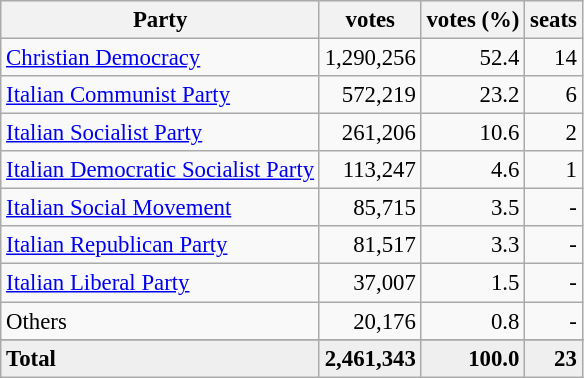<table class="wikitable" style="font-size:95%">
<tr bgcolor="EFEFEF">
<th>Party</th>
<th>votes</th>
<th>votes (%)</th>
<th>seats</th>
</tr>
<tr>
<td><a href='#'>Christian Democracy</a></td>
<td align=right>1,290,256</td>
<td align=right>52.4</td>
<td align=right>14</td>
</tr>
<tr>
<td><a href='#'>Italian Communist Party</a></td>
<td align=right>572,219</td>
<td align=right>23.2</td>
<td align=right>6</td>
</tr>
<tr>
<td><a href='#'>Italian Socialist Party</a></td>
<td align=right>261,206</td>
<td align=right>10.6</td>
<td align=right>2</td>
</tr>
<tr>
<td><a href='#'>Italian Democratic Socialist Party</a></td>
<td align=right>113,247</td>
<td align=right>4.6</td>
<td align=right>1</td>
</tr>
<tr>
<td><a href='#'>Italian Social Movement</a></td>
<td align=right>85,715</td>
<td align=right>3.5</td>
<td align=right>-</td>
</tr>
<tr>
<td><a href='#'>Italian Republican Party</a></td>
<td align=right>81,517</td>
<td align=right>3.3</td>
<td align=right>-</td>
</tr>
<tr>
<td><a href='#'>Italian Liberal Party</a></td>
<td align=right>37,007</td>
<td align=right>1.5</td>
<td align=right>-</td>
</tr>
<tr>
<td>Others</td>
<td align=right>20,176</td>
<td align=right>0.8</td>
<td align=right>-</td>
</tr>
<tr>
</tr>
<tr bgcolor="EFEFEF">
<td><strong>Total</strong></td>
<td align=right><strong>2,461,343</strong></td>
<td align=right><strong>100.0</strong></td>
<td align=right><strong>23</strong></td>
</tr>
</table>
